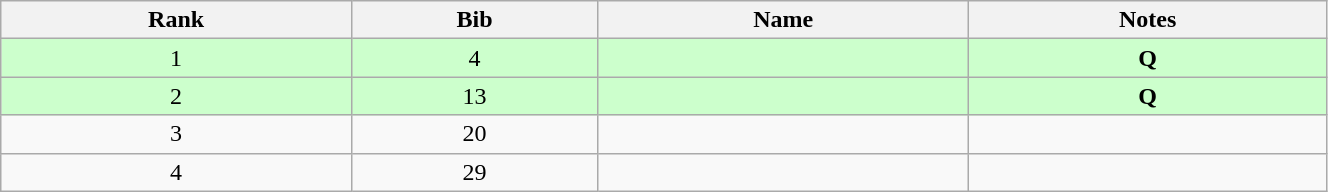<table class="wikitable" style="text-align:center;" width=70%>
<tr>
<th>Rank</th>
<th>Bib</th>
<th>Name</th>
<th>Notes</th>
</tr>
<tr bgcolor="#ccffcc">
<td>1</td>
<td>4</td>
<td align=left></td>
<td><strong>Q</strong></td>
</tr>
<tr bgcolor="#ccffcc">
<td>2</td>
<td>13</td>
<td align=left></td>
<td><strong>Q</strong></td>
</tr>
<tr>
<td>3</td>
<td>20</td>
<td align=left></td>
<td></td>
</tr>
<tr>
<td>4</td>
<td>29</td>
<td align=left></td>
<td></td>
</tr>
</table>
